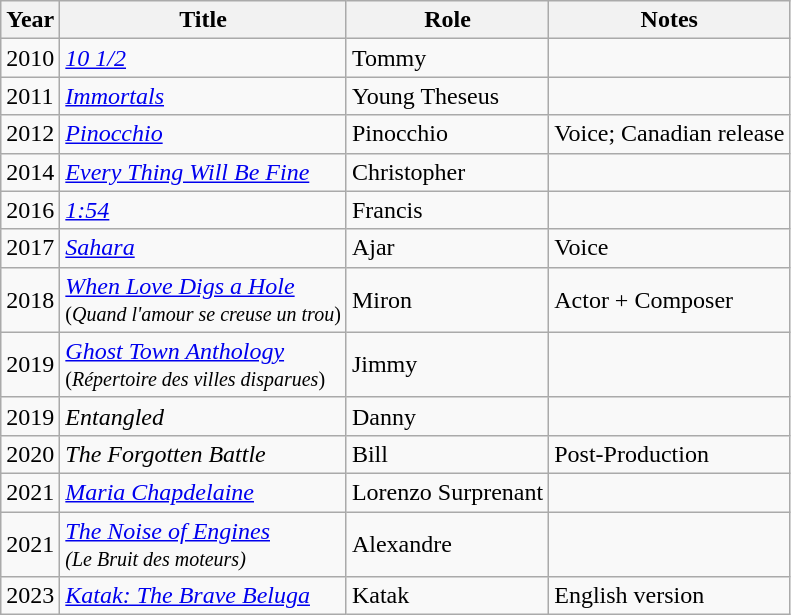<table class="wikitable sortable">
<tr>
<th>Year</th>
<th>Title</th>
<th>Role</th>
<th class="unsortable">Notes</th>
</tr>
<tr>
<td>2010</td>
<td><em><a href='#'>10 1/2</a></em></td>
<td>Tommy</td>
<td></td>
</tr>
<tr>
<td>2011</td>
<td><em><a href='#'>Immortals</a></em></td>
<td>Young Theseus</td>
<td></td>
</tr>
<tr>
<td>2012</td>
<td><em><a href='#'>Pinocchio</a></em></td>
<td>Pinocchio</td>
<td>Voice; Canadian release</td>
</tr>
<tr>
<td>2014</td>
<td><em><a href='#'>Every Thing Will Be Fine</a></em></td>
<td>Christopher</td>
<td></td>
</tr>
<tr>
<td>2016</td>
<td><em><a href='#'>1:54</a></em></td>
<td>Francis</td>
<td></td>
</tr>
<tr>
<td>2017</td>
<td><em><a href='#'>Sahara</a></em></td>
<td>Ajar</td>
<td>Voice</td>
</tr>
<tr>
<td>2018</td>
<td><em><a href='#'>When Love Digs a Hole</a></em><br><small>(<em>Quand l'amour se creuse un trou</em>)</small></td>
<td>Miron</td>
<td>Actor + Composer</td>
</tr>
<tr>
<td>2019</td>
<td><em><a href='#'>Ghost Town Anthology</a></em><br><small>(<em>Répertoire des villes disparues</em>)</small></td>
<td>Jimmy</td>
<td></td>
</tr>
<tr>
<td>2019</td>
<td><em>Entangled</em></td>
<td>Danny</td>
<td></td>
</tr>
<tr>
<td>2020</td>
<td data-sort-value="Forgotten Battle, The"><em>The Forgotten Battle</em></td>
<td>Bill</td>
<td>Post-Production</td>
</tr>
<tr>
<td>2021</td>
<td><em><a href='#'>Maria Chapdelaine</a></em></td>
<td>Lorenzo Surprenant</td>
<td></td>
</tr>
<tr>
<td>2021</td>
<td data-sort-value="Noise of Engines, The"><em><a href='#'>The Noise of Engines</a></em><br><small><em>(Le Bruit des moteurs)</em></small></td>
<td>Alexandre</td>
<td></td>
</tr>
<tr>
<td>2023</td>
<td><em><a href='#'>Katak: The Brave Beluga</a></em></td>
<td>Katak</td>
<td>English version</td>
</tr>
</table>
